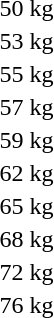<table>
<tr>
<td rowspan=2>50 kg</td>
<td rowspan=2></td>
<td rowspan=2></td>
<td></td>
</tr>
<tr>
<td></td>
</tr>
<tr>
<td rowspan=2>53 kg</td>
<td rowspan=2></td>
<td rowspan=2></td>
<td></td>
</tr>
<tr>
<td></td>
</tr>
<tr>
<td rowspan=2>55 kg</td>
<td rowspan=2></td>
<td rowspan=2></td>
<td></td>
</tr>
<tr>
<td></td>
</tr>
<tr>
<td rowspan=2>57 kg</td>
<td rowspan=2></td>
<td rowspan=2></td>
<td></td>
</tr>
<tr>
<td></td>
</tr>
<tr>
<td rowspan=2>59 kg</td>
<td rowspan=2></td>
<td rowspan=2></td>
<td></td>
</tr>
<tr>
<td></td>
</tr>
<tr>
<td rowspan=2>62 kg</td>
<td rowspan=2></td>
<td rowspan=2></td>
<td></td>
</tr>
<tr>
<td></td>
</tr>
<tr>
<td rowspan=2>65 kg</td>
<td rowspan=2></td>
<td rowspan=2></td>
<td></td>
</tr>
<tr>
<td></td>
</tr>
<tr>
<td rowspan=2>68 kg</td>
<td rowspan=2></td>
<td rowspan=2></td>
<td></td>
</tr>
<tr>
<td></td>
</tr>
<tr>
<td rowspan=2>72 kg</td>
<td rowspan=2></td>
<td rowspan=2></td>
<td></td>
</tr>
<tr>
<td></td>
</tr>
<tr>
<td rowspan=2>76 kg</td>
<td rowspan=2></td>
<td rowspan=2></td>
<td></td>
</tr>
<tr>
<td></td>
</tr>
</table>
